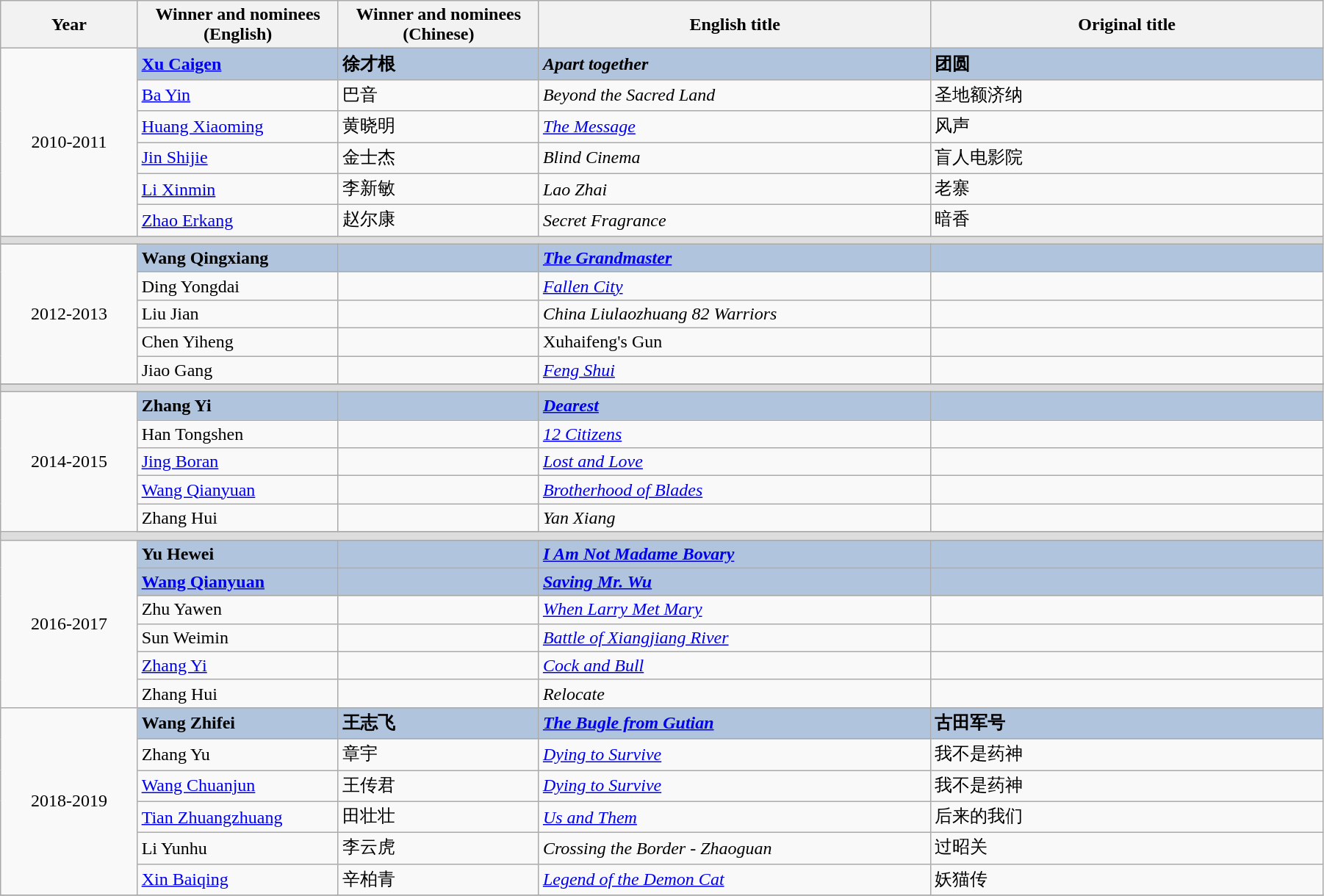<table class="wikitable" width="95%" cellpadding="5">
<tr>
<th width="100"><strong>Year</strong></th>
<th width="150"><strong>Winner and nominees<br>(English)</strong></th>
<th width="150"><strong>Winner and nominees<br>(Chinese)</strong></th>
<th width="300"><strong>English title</strong></th>
<th width="300"><strong>Original title</strong></th>
</tr>
<tr>
<td rowspan="6" style="text-align:center;">2010-2011</td>
<td style="background:#B0C4DE;"><strong><a href='#'>Xu Caigen</a></strong></td>
<td style="background:#B0C4DE;"><strong>徐才根</strong></td>
<td style="background:#B0C4DE;"><strong><em>Apart together</em></strong></td>
<td style="background:#B0C4DE;"><strong>团圆</strong></td>
</tr>
<tr>
<td><a href='#'>Ba Yin</a></td>
<td>巴音</td>
<td><em>Beyond the Sacred Land</em></td>
<td>圣地额济纳</td>
</tr>
<tr>
<td><a href='#'>Huang Xiaoming</a></td>
<td>黄晓明</td>
<td><em><a href='#'>The Message</a></em></td>
<td>风声</td>
</tr>
<tr>
<td><a href='#'>Jin Shijie</a></td>
<td>金士杰</td>
<td><em>Blind Cinema</em></td>
<td>盲人电影院</td>
</tr>
<tr>
<td><a href='#'>Li Xinmin</a></td>
<td>李新敏</td>
<td><em>Lao Zhai</em></td>
<td>老寨</td>
</tr>
<tr>
<td><a href='#'>Zhao Erkang</a></td>
<td>赵尔康</td>
<td><em>Secret Fragrance</em></td>
<td>暗香</td>
</tr>
<tr bgcolor=#DDDDDD>
<td colspan=5></td>
</tr>
<tr>
<td rowspan="5" style="text-align:center;">2012-2013</td>
<td style="background:#B0C4DE;"><strong>Wang Qingxiang</strong></td>
<td style="background:#B0C4DE;"><strong></strong></td>
<td style="background:#B0C4DE;"><strong><em><a href='#'>The Grandmaster</a></em></strong></td>
<td style="background:#B0C4DE;"></td>
</tr>
<tr>
<td>Ding Yongdai</td>
<td></td>
<td><em><a href='#'>Fallen City</a></em></td>
<td></td>
</tr>
<tr>
<td>Liu Jian</td>
<td></td>
<td><em>China Liulaozhuang 82 Warriors</em></td>
<td></td>
</tr>
<tr>
<td>Chen Yiheng</td>
<td></td>
<td>Xuhaifeng's Gun</td>
<td></td>
</tr>
<tr>
<td>Jiao Gang</td>
<td></td>
<td><em><a href='#'>Feng Shui</a></em></td>
<td></td>
</tr>
<tr>
</tr>
<tr bgcolor=#DDDDDD>
<td colspan=5></td>
</tr>
<tr>
<td rowspan="6" style="text-align:center;">2014-2015</td>
<td style="background:#B0C4DE;"><strong>Zhang Yi</strong></td>
<td style="background:#B0C4DE;"><strong></strong></td>
<td style="background:#B0C4DE;"><strong><em><a href='#'>Dearest</a></em></strong></td>
<td style="background:#B0C4DE;"></td>
</tr>
<tr>
<td>Han Tongshen</td>
<td></td>
<td><em><a href='#'>12 Citizens</a></em></td>
<td></td>
</tr>
<tr>
<td><a href='#'>Jing Boran</a></td>
<td></td>
<td><em><a href='#'>Lost and Love</a></em></td>
<td></td>
</tr>
<tr>
<td><a href='#'>Wang Qianyuan</a></td>
<td></td>
<td><em><a href='#'>Brotherhood of Blades</a></em></td>
<td></td>
</tr>
<tr>
<td>Zhang Hui</td>
<td></td>
<td><em>Yan Xiang </em></td>
<td></td>
</tr>
<tr>
</tr>
<tr bgcolor=#DDDDDD>
<td colspan=5></td>
</tr>
<tr>
<td rowspan="6" style="text-align:center;">2016-2017</td>
<td style="background:#B0C4DE;"><strong>Yu Hewei</strong></td>
<td style="background:#B0C4DE;"><strong></strong></td>
<td style="background:#B0C4DE;"><strong><em><a href='#'>I Am Not Madame Bovary</a></em></strong></td>
<td style="background:#B0C4DE;"></td>
</tr>
<tr>
<td style="background:#B0C4DE;"><strong><a href='#'>Wang Qianyuan</a></strong></td>
<td style="background:#B0C4DE;"><strong></strong></td>
<td style="background:#B0C4DE;"><strong><em><a href='#'>Saving Mr. Wu</a></em></strong></td>
<td style="background:#B0C4DE;"></td>
</tr>
<tr>
<td>Zhu Yawen</td>
<td></td>
<td><em><a href='#'>When Larry Met Mary</a></em></td>
<td></td>
</tr>
<tr>
<td>Sun Weimin</td>
<td></td>
<td><em><a href='#'>Battle of Xiangjiang River</a></em></td>
<td></td>
</tr>
<tr>
<td><a href='#'>Zhang Yi</a></td>
<td></td>
<td><em><a href='#'>Cock and Bull</a></em></td>
<td></td>
</tr>
<tr>
<td>Zhang Hui</td>
<td></td>
<td><em>Relocate</em></td>
<td></td>
</tr>
<tr>
<td rowspan="6" style="text-align:center;">2018-2019</td>
<td style="background:#B0C4DE;"><strong>Wang Zhifei</strong></td>
<td style="background:#B0C4DE;"><strong>王志飞</strong></td>
<td style="background:#B0C4DE;"><strong><em><a href='#'>The Bugle from Gutian</a></em></strong></td>
<td style="background:#B0C4DE;"><strong>古田军号</strong></td>
</tr>
<tr>
<td>Zhang Yu</td>
<td>章宇</td>
<td><em><a href='#'>Dying to Survive</a></em></td>
<td>我不是药神</td>
</tr>
<tr>
<td><a href='#'>Wang Chuanjun</a></td>
<td>王传君</td>
<td><em><a href='#'>Dying to Survive</a></em></td>
<td>我不是药神</td>
</tr>
<tr>
<td><a href='#'>Tian Zhuangzhuang</a></td>
<td>田壮壮</td>
<td><em><a href='#'>Us and Them</a></em></td>
<td>后来的我们</td>
</tr>
<tr>
<td>Li Yunhu</td>
<td>李云虎</td>
<td><em>Crossing the Border - Zhaoguan</em></td>
<td>过昭关</td>
</tr>
<tr>
<td><a href='#'>Xin Baiqing</a></td>
<td>辛柏青</td>
<td><em><a href='#'>Legend of the Demon Cat</a></em></td>
<td>妖猫传</td>
</tr>
<tr>
</tr>
</table>
